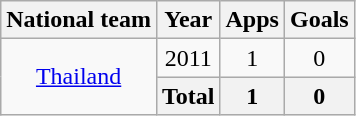<table class="wikitable" style="text-align:center">
<tr>
<th>National team</th>
<th>Year</th>
<th>Apps</th>
<th>Goals</th>
</tr>
<tr>
<td rowspan="2" valign="center"><a href='#'>Thailand</a></td>
<td>2011</td>
<td>1</td>
<td>0</td>
</tr>
<tr>
<th>Total</th>
<th>1</th>
<th>0</th>
</tr>
</table>
